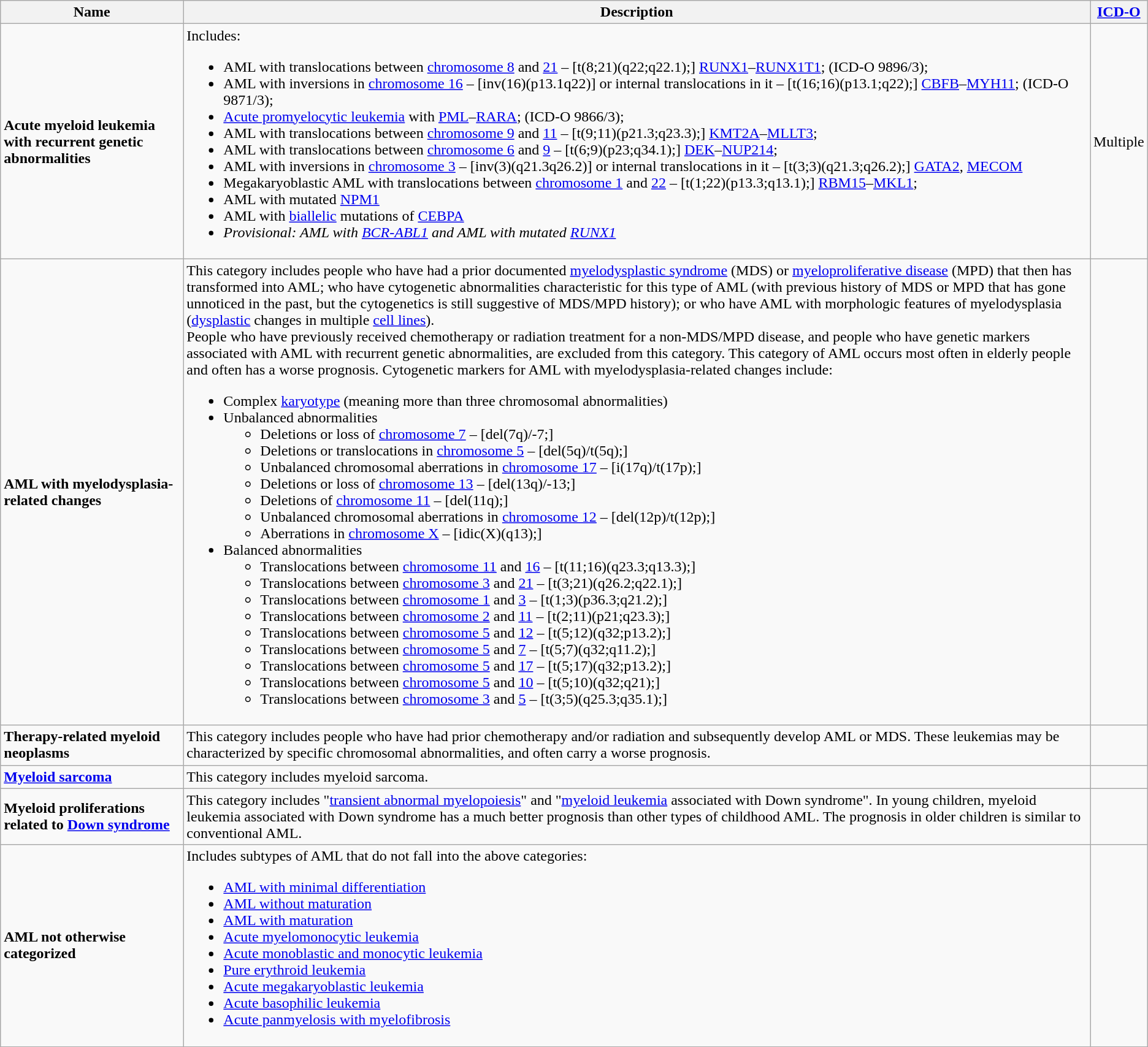<table class="wikitable">
<tr>
<th>Name</th>
<th>Description</th>
<th><a href='#'>ICD-O</a></th>
</tr>
<tr>
<td><strong>Acute myeloid leukemia with recurrent genetic abnormalities</strong></td>
<td>Includes:<br><ul><li>AML with translocations between <a href='#'>chromosome 8</a> and <a href='#'>21</a> – &#91;t(8;21)(q22;q22.1);&#93; <a href='#'>RUNX1</a>–<a href='#'>RUNX1T1</a>; (ICD-O 9896/3);</li><li>AML with inversions in <a href='#'>chromosome 16</a> – &#91;inv(16)(p13.1q22)&#93; or internal translocations in it – &#91;t(16;16)(p13.1;q22);&#93; <a href='#'>CBFB</a>–<a href='#'>MYH11</a>; (ICD-O 9871/3);</li><li><a href='#'>Acute promyelocytic leukemia</a> with <a href='#'>PML</a>–<a href='#'>RARA</a>; (ICD-O 9866/3);</li><li>AML with translocations between <a href='#'>chromosome 9</a> and <a href='#'>11</a> – &#91;t(9;11)(p21.3;q23.3);&#93; <a href='#'>KMT2A</a>–<a href='#'>MLLT3</a>;</li><li>AML with translocations between <a href='#'>chromosome 6</a> and <a href='#'>9</a> – &#91;t(6;9)(p23;q34.1);&#93; <a href='#'>DEK</a>–<a href='#'>NUP214</a>;</li><li>AML with inversions in <a href='#'>chromosome 3</a> – &#91;inv(3)(q21.3q26.2)&#93; or internal translocations in it – &#91;t(3;3)(q21.3;q26.2);&#93; <a href='#'>GATA2</a>, <a href='#'>MECOM</a></li><li>Megakaryoblastic AML with translocations between <a href='#'>chromosome 1</a> and <a href='#'>22</a> – &#91;t(1;22)(p13.3;q13.1);&#93; <a href='#'>RBM15</a>–<a href='#'>MKL1</a>;</li><li>AML with mutated <a href='#'>NPM1</a></li><li>AML with <a href='#'>biallelic</a> mutations of <a href='#'>CEBPA</a></li><li><em>Provisional:  AML with <a href='#'>BCR-ABL1</a> and AML with mutated <a href='#'>RUNX1</a></em></li></ul></td>
<td>Multiple</td>
</tr>
<tr>
<td><strong>AML with myelodysplasia-related changes</strong></td>
<td>This category includes people who have had a prior documented <a href='#'>myelodysplastic syndrome</a> (MDS) or <a href='#'>myeloproliferative disease</a> (MPD) that then has transformed into AML; who have cytogenetic abnormalities characteristic for this type of AML (with previous history of MDS or MPD that has gone unnoticed in the past, but the cytogenetics is still suggestive of MDS/MPD history); or who have AML with morphologic features of myelodysplasia (<a href='#'>dysplastic</a> changes in multiple <a href='#'>cell lines</a>).<br>People who have previously received chemotherapy or radiation treatment for a non-MDS/MPD disease, and people who have genetic markers associated with AML with recurrent genetic abnormalities, are excluded from this category. This category of AML occurs most often in elderly people and often has a worse prognosis. Cytogenetic markers for AML with myelodysplasia-related changes include:<ul><li>Complex <a href='#'>karyotype</a> (meaning more than three chromosomal abnormalities)</li><li>Unbalanced abnormalities<ul><li>Deletions or loss of <a href='#'>chromosome 7</a> – &#91;del(7q)/-7;&#93;</li><li>Deletions or translocations in <a href='#'>chromosome 5</a> – &#91;del(5q)/t(5q);&#93;</li><li>Unbalanced chromosomal aberrations in <a href='#'>chromosome 17</a> – &#91;i(17q)/t(17p);&#93;</li><li>Deletions or loss of <a href='#'>chromosome 13</a> – &#91;del(13q)/-13;&#93;</li><li>Deletions of <a href='#'>chromosome 11</a> – &#91;del(11q);&#93;</li><li>Unbalanced chromosomal aberrations in <a href='#'>chromosome 12</a> – &#91;del(12p)/t(12p);&#93;</li><li>Aberrations in <a href='#'>chromosome X</a> – &#91;idic(X)(q13);&#93;</li></ul></li><li>Balanced abnormalities<ul><li>Translocations between <a href='#'>chromosome 11</a> and <a href='#'>16</a> – &#91;t(11;16)(q23.3;q13.3);&#93;</li><li>Translocations between <a href='#'>chromosome 3</a> and <a href='#'>21</a> – &#91;t(3;21)(q26.2;q22.1);&#93;</li><li>Translocations between <a href='#'>chromosome 1</a> and <a href='#'>3</a> – &#91;t(1;3)(p36.3;q21.2);&#93;</li><li>Translocations between <a href='#'>chromosome 2</a> and <a href='#'>11</a> – &#91;t(2;11)(p21;q23.3);&#93;</li><li>Translocations between <a href='#'>chromosome 5</a> and <a href='#'>12</a> – &#91;t(5;12)(q32;p13.2);&#93;</li><li>Translocations between <a href='#'>chromosome 5</a> and <a href='#'>7</a> – &#91;t(5;7)(q32;q11.2);&#93;</li><li>Translocations between <a href='#'>chromosome 5</a> and <a href='#'>17</a> – &#91;t(5;17)(q32;p13.2);&#93;</li><li>Translocations between <a href='#'>chromosome 5</a> and <a href='#'>10</a> – &#91;t(5;10)(q32;q21);&#93;</li><li>Translocations between <a href='#'>chromosome 3</a> and <a href='#'>5</a> – &#91;t(3;5)(q25.3;q35.1);&#93;</li></ul></li></ul></td>
<td></td>
</tr>
<tr>
<td><strong>Therapy-related myeloid neoplasms</strong></td>
<td>This category includes people who have had prior chemotherapy and/or radiation and subsequently develop AML or MDS. These leukemias may be characterized by specific chromosomal abnormalities, and often carry a worse prognosis.</td>
<td></td>
</tr>
<tr>
<td><strong><a href='#'>Myeloid sarcoma</a></strong></td>
<td>This category includes myeloid sarcoma.</td>
<td></td>
</tr>
<tr>
<td><strong>Myeloid proliferations related to <a href='#'>Down syndrome</a></strong></td>
<td>This category includes "<a href='#'>transient abnormal myelopoiesis</a>" and "<a href='#'>myeloid leukemia</a> associated with Down syndrome". In young children, myeloid leukemia associated with Down syndrome has a much better prognosis than other types of childhood AML. The prognosis in older children is similar to conventional AML.</td>
<td></td>
</tr>
<tr>
<td><strong>AML not otherwise categorized</strong></td>
<td>Includes subtypes of AML that do not fall into the above categories:<br><ul><li><a href='#'>AML with minimal differentiation</a></li><li><a href='#'>AML without maturation</a></li><li><a href='#'>AML with maturation</a></li><li><a href='#'>Acute myelomonocytic leukemia</a></li><li><a href='#'>Acute monoblastic and monocytic leukemia</a></li><li><a href='#'>Pure erythroid leukemia</a></li><li><a href='#'>Acute megakaryoblastic leukemia</a></li><li><a href='#'>Acute basophilic leukemia</a></li><li><a href='#'>Acute panmyelosis with myelofibrosis</a></li></ul></td>
<td></td>
</tr>
</table>
